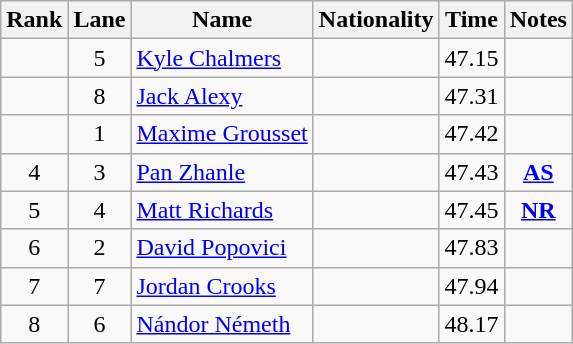<table class="wikitable sortable" style="text-align:center">
<tr>
<th>Rank</th>
<th>Lane</th>
<th>Name</th>
<th>Nationality</th>
<th>Time</th>
<th>Notes</th>
</tr>
<tr>
<td></td>
<td>5</td>
<td align=left><a href='#'>Kyle Chalmers</a></td>
<td align=left></td>
<td>47.15</td>
<td></td>
</tr>
<tr>
<td></td>
<td>8</td>
<td align=left><a href='#'>Jack Alexy</a></td>
<td align=left></td>
<td>47.31</td>
<td></td>
</tr>
<tr>
<td></td>
<td>1</td>
<td align=left><a href='#'>Maxime Grousset</a></td>
<td align=left></td>
<td>47.42</td>
<td></td>
</tr>
<tr>
<td>4</td>
<td>3</td>
<td align=left><a href='#'>Pan Zhanle</a></td>
<td align=left></td>
<td>47.43</td>
<td><strong><a href='#'>AS</a></strong></td>
</tr>
<tr>
<td>5</td>
<td>4</td>
<td align=left><a href='#'>Matt Richards</a></td>
<td align=left></td>
<td>47.45</td>
<td><strong><a href='#'>NR</a></strong></td>
</tr>
<tr>
<td>6</td>
<td>2</td>
<td align=left><a href='#'>David Popovici</a></td>
<td align=left></td>
<td>47.83</td>
<td></td>
</tr>
<tr>
<td>7</td>
<td>7</td>
<td align=left><a href='#'>Jordan Crooks</a></td>
<td align=left></td>
<td>47.94</td>
<td></td>
</tr>
<tr>
<td>8</td>
<td>6</td>
<td align=left><a href='#'>Nándor Németh</a></td>
<td align=left></td>
<td>48.17</td>
<td></td>
</tr>
</table>
